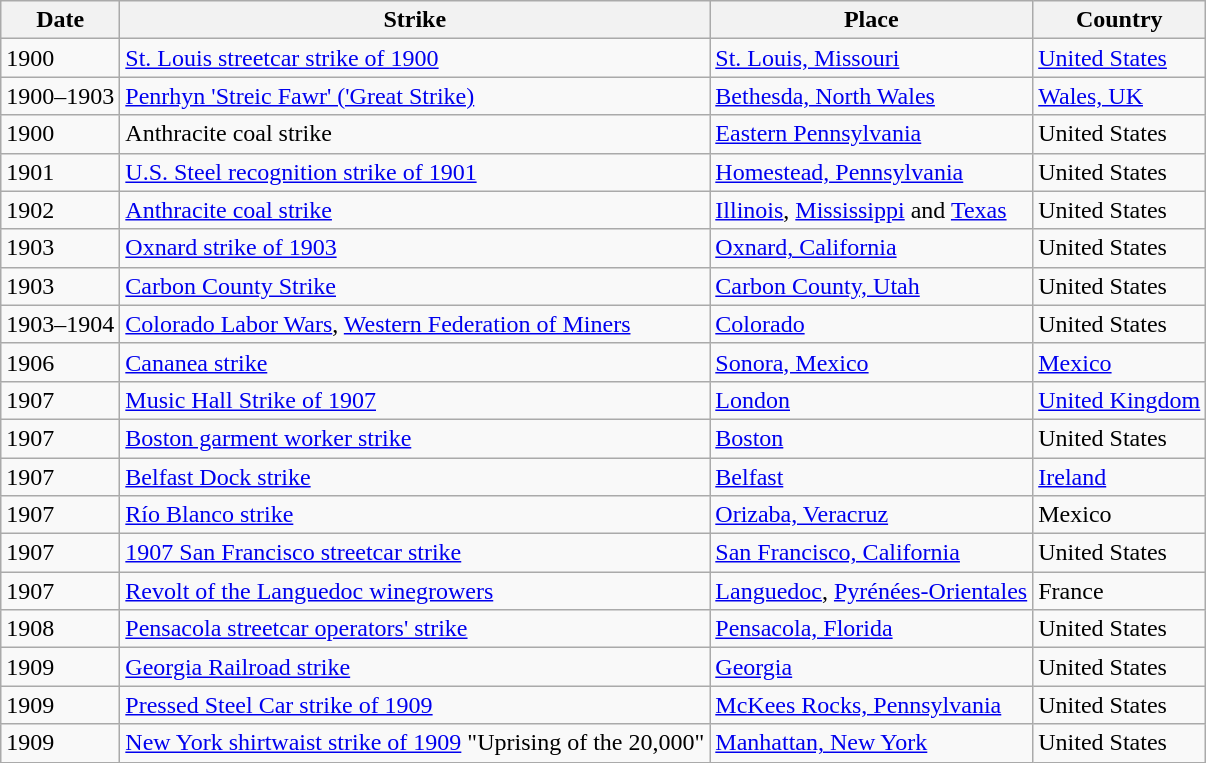<table class="wikitable sortable">
<tr>
<th>Date</th>
<th>Strike</th>
<th>Place</th>
<th>Country</th>
</tr>
<tr>
<td>1900</td>
<td><a href='#'>St. Louis streetcar strike of 1900</a></td>
<td><a href='#'>St. Louis, Missouri</a></td>
<td><a href='#'>United States</a></td>
</tr>
<tr>
<td>1900–1903</td>
<td><a href='#'>Penrhyn 'Streic Fawr' ('Great Strike)</a></td>
<td><a href='#'>Bethesda, North Wales</a></td>
<td><a href='#'>Wales, UK</a></td>
</tr>
<tr>
<td>1900</td>
<td>Anthracite coal strike</td>
<td><a href='#'>Eastern Pennsylvania</a></td>
<td>United States</td>
</tr>
<tr>
<td>1901</td>
<td><a href='#'>U.S. Steel recognition strike of 1901</a></td>
<td><a href='#'>Homestead, Pennsylvania</a></td>
<td>United States</td>
</tr>
<tr>
<td>1902</td>
<td><a href='#'>Anthracite coal strike</a></td>
<td><a href='#'>Illinois</a>, <a href='#'>Mississippi</a> and <a href='#'>Texas</a></td>
<td>United States</td>
</tr>
<tr>
<td>1903</td>
<td><a href='#'>Oxnard strike of 1903</a></td>
<td><a href='#'>Oxnard, California</a></td>
<td>United States</td>
</tr>
<tr>
<td>1903</td>
<td><a href='#'>Carbon County Strike</a></td>
<td><a href='#'>Carbon County, Utah</a></td>
<td>United States</td>
</tr>
<tr>
<td>1903–1904</td>
<td><a href='#'>Colorado Labor Wars</a>, <a href='#'>Western Federation of Miners</a></td>
<td><a href='#'>Colorado</a></td>
<td>United States</td>
</tr>
<tr>
<td>1906</td>
<td><a href='#'>Cananea strike</a></td>
<td><a href='#'>Sonora, Mexico</a></td>
<td><a href='#'>Mexico</a></td>
</tr>
<tr>
<td>1907</td>
<td><a href='#'>Music Hall Strike of 1907</a></td>
<td><a href='#'>London</a></td>
<td><a href='#'>United Kingdom</a></td>
</tr>
<tr>
<td>1907</td>
<td><a href='#'>Boston garment worker strike</a></td>
<td><a href='#'>Boston</a></td>
<td>United States</td>
</tr>
<tr>
<td>1907</td>
<td><a href='#'>Belfast Dock strike</a></td>
<td><a href='#'>Belfast</a></td>
<td><a href='#'>Ireland</a></td>
</tr>
<tr>
<td>1907</td>
<td><a href='#'>Río Blanco strike</a></td>
<td><a href='#'>Orizaba, Veracruz</a></td>
<td>Mexico</td>
</tr>
<tr>
<td>1907</td>
<td><a href='#'>1907 San Francisco streetcar strike</a></td>
<td><a href='#'>San Francisco, California</a></td>
<td>United States</td>
</tr>
<tr>
<td>1907</td>
<td><a href='#'>Revolt of the Languedoc winegrowers</a></td>
<td><a href='#'>Languedoc</a>, <a href='#'>Pyrénées-Orientales</a></td>
<td>France</td>
</tr>
<tr>
<td>1908</td>
<td><a href='#'>Pensacola streetcar operators' strike</a></td>
<td><a href='#'>Pensacola, Florida</a></td>
<td>United States</td>
</tr>
<tr>
<td>1909</td>
<td><a href='#'>Georgia Railroad strike</a></td>
<td><a href='#'>Georgia</a></td>
<td>United States</td>
</tr>
<tr>
<td>1909</td>
<td><a href='#'>Pressed Steel Car strike of 1909</a></td>
<td><a href='#'>McKees Rocks, Pennsylvania</a></td>
<td>United States</td>
</tr>
<tr>
<td>1909</td>
<td><a href='#'>New York shirtwaist strike of 1909</a> "Uprising of the 20,000"</td>
<td><a href='#'>Manhattan, New York</a></td>
<td>United States</td>
</tr>
</table>
